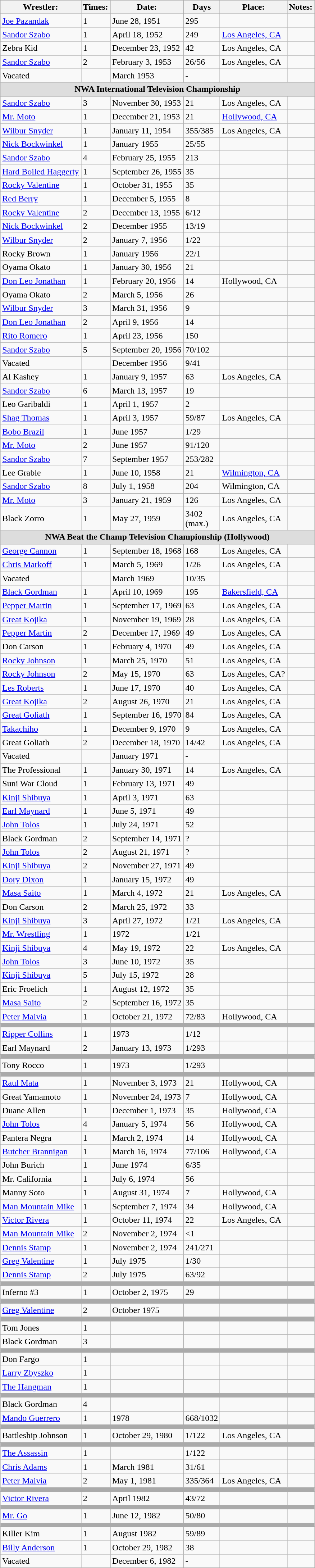<table class="wikitable sortable">
<tr>
<th><strong>Wrestler:</strong></th>
<th><strong>Times:</strong></th>
<th><strong>Date:</strong></th>
<th>Days</th>
<th><strong>Place:</strong></th>
<th><strong>Notes:</strong></th>
</tr>
<tr>
<td><a href='#'>Joe Pazandak</a></td>
<td>1</td>
<td>June 28, 1951</td>
<td>295</td>
<td></td>
<td></td>
</tr>
<tr>
<td><a href='#'>Sandor Szabo</a></td>
<td>1</td>
<td>April 18, 1952</td>
<td>249</td>
<td><a href='#'>Los Angeles, CA</a></td>
<td></td>
</tr>
<tr>
<td>Zebra Kid</td>
<td>1</td>
<td>December 23, 1952</td>
<td>42</td>
<td>Los Angeles, CA</td>
<td></td>
</tr>
<tr>
<td><a href='#'>Sandor Szabo</a></td>
<td>2</td>
<td>February 3, 1953</td>
<td>26/56</td>
<td>Los Angeles, CA</td>
<td></td>
</tr>
<tr>
<td>Vacated</td>
<td></td>
<td>March 1953</td>
<td>-</td>
<td></td>
<td></td>
</tr>
<tr>
<td colspan="6" style="background: #dddddd;" align="center"><strong>NWA International Television Championship</strong></td>
</tr>
<tr>
<td><a href='#'>Sandor Szabo</a></td>
<td>3</td>
<td>November 30, 1953</td>
<td>21</td>
<td>Los Angeles, CA</td>
<td></td>
</tr>
<tr>
<td><a href='#'>Mr. Moto</a></td>
<td>1</td>
<td>December 21, 1953</td>
<td>21</td>
<td><a href='#'>Hollywood, CA</a></td>
<td></td>
</tr>
<tr>
<td><a href='#'>Wilbur Snyder</a></td>
<td>1</td>
<td>January 11, 1954</td>
<td>355/385</td>
<td>Los Angeles, CA</td>
<td></td>
</tr>
<tr>
<td><a href='#'>Nick Bockwinkel</a></td>
<td>1</td>
<td>January 1955 </td>
<td>25/55</td>
<td></td>
<td></td>
</tr>
<tr>
<td><a href='#'>Sandor Szabo</a></td>
<td>4</td>
<td>February 25, 1955</td>
<td>213</td>
<td></td>
<td></td>
</tr>
<tr>
<td><a href='#'>Hard Boiled Haggerty</a></td>
<td>1</td>
<td>September 26, 1955</td>
<td>35</td>
<td></td>
<td></td>
</tr>
<tr>
<td><a href='#'>Rocky Valentine</a></td>
<td>1</td>
<td>October 31, 1955</td>
<td>35</td>
<td></td>
<td></td>
</tr>
<tr>
<td><a href='#'>Red Berry</a></td>
<td>1</td>
<td>December 5, 1955</td>
<td>8</td>
<td></td>
<td></td>
</tr>
<tr>
<td><a href='#'>Rocky Valentine</a></td>
<td>2</td>
<td>December 13, 1955</td>
<td>6/12</td>
<td></td>
<td></td>
</tr>
<tr>
<td><a href='#'>Nick Bockwinkel</a></td>
<td>2</td>
<td>December 1955</td>
<td>13/19</td>
<td></td>
<td></td>
</tr>
<tr>
<td><a href='#'>Wilbur Snyder</a></td>
<td>2</td>
<td>January 7, 1956</td>
<td>1/22</td>
<td></td>
<td></td>
</tr>
<tr>
<td>Rocky Brown</td>
<td>1</td>
<td>January 1956</td>
<td>22/1</td>
<td></td>
<td></td>
</tr>
<tr>
<td>Oyama Okato</td>
<td>1</td>
<td>January 30, 1956</td>
<td>21</td>
<td></td>
<td></td>
</tr>
<tr>
<td><a href='#'>Don Leo Jonathan</a></td>
<td>1</td>
<td>February 20, 1956</td>
<td>14</td>
<td>Hollywood, CA</td>
<td></td>
</tr>
<tr>
<td>Oyama Okato</td>
<td>2</td>
<td>March 5, 1956</td>
<td>26</td>
<td></td>
<td></td>
</tr>
<tr>
<td><a href='#'>Wilbur Snyder</a></td>
<td>3</td>
<td>March 31, 1956</td>
<td>9</td>
<td></td>
<td></td>
</tr>
<tr>
<td><a href='#'>Don Leo Jonathan</a></td>
<td>2</td>
<td>April 9, 1956</td>
<td>14</td>
<td></td>
<td></td>
</tr>
<tr>
<td><a href='#'>Rito Romero</a></td>
<td>1</td>
<td>April 23, 1956</td>
<td>150</td>
<td></td>
<td></td>
</tr>
<tr>
<td><a href='#'>Sandor Szabo</a></td>
<td>5</td>
<td>September 20, 1956</td>
<td>70/102</td>
<td></td>
<td></td>
</tr>
<tr>
<td>Vacated</td>
<td></td>
<td>December 1956</td>
<td>9/41</td>
<td></td>
<td></td>
</tr>
<tr>
<td>Al Kashey</td>
<td>1</td>
<td>January 9, 1957</td>
<td>63</td>
<td>Los Angeles, CA</td>
<td></td>
</tr>
<tr>
<td><a href='#'>Sandor Szabo</a></td>
<td>6</td>
<td>March 13, 1957</td>
<td>19</td>
<td></td>
<td></td>
</tr>
<tr>
<td>Leo Garibaldi</td>
<td>1</td>
<td>April 1, 1957</td>
<td>2</td>
<td></td>
<td></td>
</tr>
<tr>
<td><a href='#'>Shag Thomas</a></td>
<td>1</td>
<td>April 3, 1957</td>
<td>59/87</td>
<td>Los Angeles, CA</td>
<td></td>
</tr>
<tr>
<td><a href='#'>Bobo Brazil</a></td>
<td>1</td>
<td>June 1957 </td>
<td>1/29</td>
<td></td>
<td></td>
</tr>
<tr>
<td><a href='#'>Mr. Moto</a></td>
<td>2</td>
<td>June 1957 </td>
<td>91/120</td>
<td></td>
<td></td>
</tr>
<tr>
<td><a href='#'>Sandor Szabo</a></td>
<td>7</td>
<td>September 1957 </td>
<td>253/282</td>
<td></td>
<td></td>
</tr>
<tr>
<td>Lee Grable</td>
<td>1</td>
<td>June 10, 1958</td>
<td>21</td>
<td><a href='#'>Wilmington, CA</a></td>
<td></td>
</tr>
<tr>
<td><a href='#'>Sandor Szabo</a></td>
<td>8</td>
<td>July 1, 1958</td>
<td>204</td>
<td>Wilmington, CA</td>
<td></td>
</tr>
<tr>
<td><a href='#'>Mr. Moto</a></td>
<td>3</td>
<td>January 21, 1959</td>
<td>126</td>
<td>Los Angeles, CA</td>
<td></td>
</tr>
<tr>
<td>Black Zorro</td>
<td>1</td>
<td>May 27, 1959</td>
<td>3402<br>(max.)</td>
<td>Los Angeles, CA</td>
<td></td>
</tr>
<tr>
<td colspan="6" style="background: #dddddd;" align="center"><strong>NWA Beat the Champ Television Championship (Hollywood)</strong></td>
</tr>
<tr>
<td><a href='#'>George Cannon</a></td>
<td>1</td>
<td>September 18, 1968</td>
<td>168</td>
<td>Los Angeles, CA</td>
<td></td>
</tr>
<tr>
<td><a href='#'>Chris Markoff</a></td>
<td>1</td>
<td>March 5, 1969</td>
<td>1/26</td>
<td>Los Angeles, CA</td>
<td></td>
</tr>
<tr>
<td>Vacated</td>
<td></td>
<td>March 1969 </td>
<td>10/35</td>
<td></td>
<td></td>
</tr>
<tr>
<td><a href='#'>Black Gordman</a></td>
<td>1</td>
<td>April 10, 1969</td>
<td>195</td>
<td><a href='#'>Bakersfield, CA</a></td>
<td></td>
</tr>
<tr>
<td><a href='#'>Pepper Martin</a></td>
<td>1</td>
<td>September 17, 1969</td>
<td>63</td>
<td>Los Angeles, CA</td>
<td></td>
</tr>
<tr>
<td><a href='#'>Great Kojika</a></td>
<td>1</td>
<td>November 19, 1969</td>
<td>28</td>
<td>Los Angeles, CA</td>
<td></td>
</tr>
<tr>
<td><a href='#'>Pepper Martin</a></td>
<td>2</td>
<td>December 17, 1969</td>
<td>49</td>
<td>Los Angeles, CA</td>
<td></td>
</tr>
<tr>
<td>Don Carson</td>
<td>1</td>
<td>February 4, 1970</td>
<td>49</td>
<td>Los Angeles, CA</td>
<td></td>
</tr>
<tr>
<td><a href='#'>Rocky Johnson</a></td>
<td>1</td>
<td>March 25, 1970</td>
<td>51</td>
<td>Los Angeles, CA</td>
<td></td>
</tr>
<tr>
<td><a href='#'>Rocky Johnson </a></td>
<td>2</td>
<td>May 15, 1970</td>
<td>63</td>
<td>Los Angeles, CA?</td>
<td></td>
</tr>
<tr>
<td><a href='#'>Les Roberts</a></td>
<td>1</td>
<td>June 17, 1970</td>
<td>40</td>
<td>Los Angeles, CA</td>
<td></td>
</tr>
<tr>
<td><a href='#'>Great Kojika</a></td>
<td>2</td>
<td>August 26, 1970</td>
<td>21</td>
<td>Los Angeles, CA</td>
<td></td>
</tr>
<tr>
<td><a href='#'>Great Goliath</a></td>
<td>1</td>
<td>September 16, 1970</td>
<td>84</td>
<td>Los Angeles, CA</td>
<td></td>
</tr>
<tr>
<td><a href='#'>Takachiho</a></td>
<td>1</td>
<td>December 9, 1970</td>
<td>9</td>
<td>Los Angeles, CA</td>
<td></td>
</tr>
<tr>
<td>Great Goliath</td>
<td>2</td>
<td>December 18, 1970</td>
<td>14/42</td>
<td>Los Angeles, CA</td>
<td></td>
</tr>
<tr>
<td>Vacated</td>
<td></td>
<td>January 1971 </td>
<td>-</td>
<td></td>
<td></td>
</tr>
<tr>
<td>The Professional</td>
<td>1</td>
<td>January 30, 1971</td>
<td>14</td>
<td>Los Angeles, CA</td>
<td></td>
</tr>
<tr>
<td>Suni War Cloud</td>
<td>1</td>
<td>February 13, 1971</td>
<td>49</td>
<td></td>
<td></td>
</tr>
<tr>
<td><a href='#'>Kinji Shibuya</a></td>
<td>1</td>
<td>April 3, 1971</td>
<td>63</td>
<td></td>
<td></td>
</tr>
<tr>
<td><a href='#'>Earl Maynard</a></td>
<td>1</td>
<td>June 5, 1971</td>
<td>49</td>
<td></td>
<td></td>
</tr>
<tr>
<td><a href='#'>John Tolos</a></td>
<td>1</td>
<td>July 24, 1971</td>
<td>52</td>
<td></td>
<td></td>
</tr>
<tr>
<td>Black Gordman</td>
<td>2</td>
<td>September 14, 1971</td>
<td>?</td>
<td></td>
<td></td>
</tr>
<tr>
<td><a href='#'>John Tolos</a></td>
<td>2</td>
<td>August 21, 1971</td>
<td>?</td>
<td></td>
<td></td>
</tr>
<tr>
<td><a href='#'>Kinji Shibuya</a></td>
<td>2</td>
<td>November 27, 1971</td>
<td>49</td>
<td></td>
<td></td>
</tr>
<tr>
<td><a href='#'>Dory Dixon</a></td>
<td>1</td>
<td>January 15, 1972</td>
<td>49</td>
<td></td>
<td></td>
</tr>
<tr>
<td><a href='#'>Masa Saito</a></td>
<td>1</td>
<td>March 4, 1972</td>
<td>21</td>
<td>Los Angeles, CA</td>
<td></td>
</tr>
<tr>
<td>Don Carson</td>
<td>2</td>
<td>March 25, 1972</td>
<td>33</td>
<td></td>
<td></td>
</tr>
<tr>
<td><a href='#'>Kinji Shibuya</a></td>
<td>3</td>
<td>April 27, 1972</td>
<td>1/21</td>
<td>Los Angeles, CA</td>
<td></td>
</tr>
<tr>
<td><a href='#'>Mr. Wrestling</a></td>
<td>1</td>
<td>1972 </td>
<td>1/21</td>
<td></td>
<td></td>
</tr>
<tr>
<td><a href='#'>Kinji Shibuya</a></td>
<td>4</td>
<td>May 19, 1972</td>
<td>22</td>
<td>Los Angeles, CA</td>
<td></td>
</tr>
<tr>
<td><a href='#'>John Tolos</a></td>
<td>3</td>
<td>June 10, 1972</td>
<td>35</td>
<td></td>
<td></td>
</tr>
<tr>
<td><a href='#'>Kinji Shibuya</a></td>
<td>5</td>
<td>July 15, 1972</td>
<td>28</td>
<td></td>
<td></td>
</tr>
<tr>
<td>Eric Froelich</td>
<td>1</td>
<td>August 12, 1972</td>
<td>35</td>
<td></td>
<td></td>
</tr>
<tr>
<td><a href='#'>Masa Saito</a></td>
<td>2</td>
<td>September 16, 1972</td>
<td>35</td>
<td></td>
<td></td>
</tr>
<tr>
<td><a href='#'>Peter Maivia</a></td>
<td>1</td>
<td>October 21, 1972</td>
<td>72/83</td>
<td>Hollywood, CA</td>
<td></td>
</tr>
<tr>
<td colspan="6" style="background: #aaaaaa;"></td>
</tr>
<tr>
<td><a href='#'>Ripper Collins</a></td>
<td>1</td>
<td>1973 </td>
<td>1/12</td>
<td></td>
<td></td>
</tr>
<tr>
<td>Earl Maynard</td>
<td>2</td>
<td>January 13, 1973</td>
<td>1/293</td>
<td></td>
<td></td>
</tr>
<tr>
<td colspan="6" style="background: #aaaaaa;"></td>
</tr>
<tr>
<td>Tony Rocco</td>
<td>1</td>
<td>1973 </td>
<td>1/293</td>
<td></td>
<td></td>
</tr>
<tr>
<td colspan="6" style="background: #aaaaaa;"></td>
</tr>
<tr>
<td><a href='#'>Raul Mata</a></td>
<td>1</td>
<td>November 3, 1973</td>
<td>21</td>
<td>Hollywood, CA</td>
<td></td>
</tr>
<tr>
<td>Great Yamamoto</td>
<td>1</td>
<td>November 24, 1973</td>
<td>7</td>
<td>Hollywood, CA</td>
<td></td>
</tr>
<tr>
<td>Duane Allen</td>
<td>1</td>
<td>December 1, 1973</td>
<td>35</td>
<td>Hollywood, CA</td>
<td></td>
</tr>
<tr>
<td><a href='#'>John Tolos</a></td>
<td>4</td>
<td>January 5, 1974</td>
<td>56</td>
<td>Hollywood, CA</td>
<td></td>
</tr>
<tr>
<td>Pantera Negra</td>
<td>1</td>
<td>March 2, 1974</td>
<td>14</td>
<td>Hollywood, CA</td>
<td></td>
</tr>
<tr>
<td><a href='#'>Butcher Brannigan</a></td>
<td>1</td>
<td>March 16, 1974</td>
<td>77/106</td>
<td>Hollywood, CA</td>
<td></td>
</tr>
<tr>
<td>John Burich</td>
<td>1</td>
<td>June 1974 </td>
<td>6/35</td>
<td></td>
<td></td>
</tr>
<tr>
<td>Mr. California</td>
<td>1</td>
<td>July 6, 1974</td>
<td>56</td>
<td></td>
<td></td>
</tr>
<tr>
<td>Manny Soto</td>
<td>1</td>
<td>August 31, 1974</td>
<td>7</td>
<td>Hollywood, CA</td>
<td></td>
</tr>
<tr>
<td><a href='#'>Man Mountain Mike</a></td>
<td>1</td>
<td>September 7, 1974</td>
<td>34</td>
<td>Hollywood, CA</td>
<td></td>
</tr>
<tr>
<td><a href='#'>Victor Rivera</a></td>
<td>1</td>
<td>October 11, 1974</td>
<td>22</td>
<td>Los Angeles, CA</td>
<td></td>
</tr>
<tr>
<td><a href='#'>Man Mountain Mike</a></td>
<td>2</td>
<td>November 2, 1974</td>
<td><1</td>
<td></td>
<td></td>
</tr>
<tr>
<td><a href='#'>Dennis Stamp</a></td>
<td>1</td>
<td>November 2, 1974</td>
<td>241/271</td>
<td></td>
<td></td>
</tr>
<tr>
<td><a href='#'>Greg Valentine</a></td>
<td>1</td>
<td>July 1975 </td>
<td>1/30</td>
<td></td>
<td></td>
</tr>
<tr>
<td><a href='#'>Dennis Stamp</a></td>
<td>2</td>
<td>July 1975 </td>
<td>63/92</td>
<td></td>
<td></td>
</tr>
<tr>
<td colspan="6" style="background: #aaaaaa;"></td>
</tr>
<tr>
<td>Inferno #3</td>
<td>1</td>
<td>October 2, 1975 </td>
<td>29</td>
<td></td>
<td></td>
</tr>
<tr>
<td colspan="6" style="background: #aaaaaa;"></td>
</tr>
<tr>
<td><a href='#'>Greg Valentine</a></td>
<td>2</td>
<td>October 1975 </td>
<td></td>
<td></td>
<td></td>
</tr>
<tr>
<td colspan="6" style="background: #aaaaaa;"></td>
</tr>
<tr>
<td>Tom Jones</td>
<td>1</td>
<td></td>
<td></td>
<td></td>
<td></td>
</tr>
<tr>
<td>Black Gordman</td>
<td>3</td>
<td></td>
<td></td>
<td></td>
<td></td>
</tr>
<tr>
<td colspan="6" style="background: #aaaaaa;"></td>
</tr>
<tr>
<td>Don Fargo</td>
<td>1</td>
<td></td>
<td></td>
<td></td>
<td></td>
</tr>
<tr>
<td><a href='#'>Larry Zbyszko</a></td>
<td>1</td>
<td></td>
<td></td>
<td></td>
<td></td>
</tr>
<tr>
<td><a href='#'>The Hangman</a></td>
<td>1</td>
<td></td>
<td></td>
<td></td>
<td></td>
</tr>
<tr>
<td colspan="6" style="background: #aaaaaa;"></td>
</tr>
<tr>
<td>Black Gordman</td>
<td>4</td>
<td></td>
<td></td>
<td></td>
<td></td>
</tr>
<tr>
<td><a href='#'>Mando Guerrero</a></td>
<td>1</td>
<td>1978 </td>
<td>668/1032</td>
<td></td>
<td></td>
</tr>
<tr>
<td colspan="6" style="background: #aaaaaa;"></td>
</tr>
<tr>
<td>Battleship Johnson</td>
<td>1</td>
<td>October 29, 1980</td>
<td>1/122</td>
<td>Los Angeles, CA</td>
<td></td>
</tr>
<tr>
<td colspan="6" style="background: #aaaaaa;"></td>
</tr>
<tr>
<td><a href='#'>The Assassin</a></td>
<td>1</td>
<td></td>
<td>1/122</td>
<td></td>
<td></td>
</tr>
<tr>
<td><a href='#'>Chris Adams</a></td>
<td>1</td>
<td>March 1981 </td>
<td>31/61</td>
<td></td>
<td></td>
</tr>
<tr>
<td><a href='#'>Peter Maivia</a></td>
<td>2</td>
<td>May 1, 1981</td>
<td>335/364</td>
<td>Los Angeles, CA</td>
<td></td>
</tr>
<tr>
<td colspan="6" style="background: #aaaaaa;"></td>
</tr>
<tr>
<td><a href='#'>Victor Rivera</a></td>
<td>2</td>
<td>April 1982 </td>
<td>43/72</td>
<td></td>
<td></td>
</tr>
<tr>
<td colspan="6" style="background: #aaaaaa;"></td>
</tr>
<tr>
<td><a href='#'>Mr. Go</a></td>
<td>1</td>
<td>June 12, 1982 </td>
<td>50/80</td>
<td></td>
<td></td>
</tr>
<tr>
<td colspan="6" style="background: #aaaaaa;"></td>
</tr>
<tr>
<td>Killer Kim</td>
<td>1</td>
<td>August 1982 </td>
<td>59/89</td>
<td></td>
<td></td>
</tr>
<tr>
<td><a href='#'>Billy Anderson</a></td>
<td>1</td>
<td>October 29, 1982</td>
<td>38</td>
<td></td>
<td></td>
</tr>
<tr>
<td>Vacated</td>
<td></td>
<td>December 6, 1982</td>
<td>-</td>
<td></td>
<td></td>
</tr>
</table>
